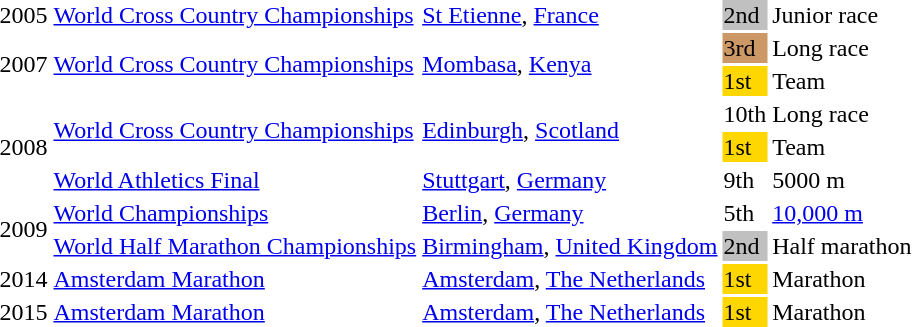<table>
<tr>
<td>2005</td>
<td><a href='#'>World Cross Country Championships</a></td>
<td><a href='#'>St Etienne</a>, <a href='#'>France</a></td>
<td bgcolor="silver">2nd</td>
<td>Junior race</td>
</tr>
<tr>
<td rowspan=2>2007</td>
<td rowspan=2><a href='#'>World Cross Country Championships</a></td>
<td rowspan=2><a href='#'>Mombasa</a>, <a href='#'>Kenya</a></td>
<td bgcolor="cc9966">3rd</td>
<td>Long race</td>
</tr>
<tr>
<td bgcolor="gold">1st</td>
<td>Team</td>
</tr>
<tr>
<td rowspan=3>2008</td>
<td rowspan=2><a href='#'>World Cross Country Championships</a></td>
<td rowspan=2><a href='#'>Edinburgh</a>, <a href='#'>Scotland</a></td>
<td>10th</td>
<td>Long race</td>
</tr>
<tr>
<td bgcolor="gold">1st</td>
<td>Team</td>
</tr>
<tr>
<td><a href='#'>World Athletics Final</a></td>
<td><a href='#'>Stuttgart</a>, <a href='#'>Germany</a></td>
<td>9th</td>
<td>5000 m</td>
</tr>
<tr>
<td rowspan=2>2009</td>
<td><a href='#'>World Championships</a></td>
<td><a href='#'>Berlin</a>, <a href='#'>Germany</a></td>
<td>5th</td>
<td><a href='#'>10,000 m</a></td>
</tr>
<tr>
<td><a href='#'>World Half Marathon Championships</a></td>
<td><a href='#'>Birmingham</a>, <a href='#'>United Kingdom</a></td>
<td bgcolor="silver">2nd</td>
<td>Half marathon</td>
</tr>
<tr>
<td>2014</td>
<td><a href='#'>Amsterdam Marathon</a></td>
<td><a href='#'>Amsterdam</a>, <a href='#'>The Netherlands</a></td>
<td bgcolor="gold">1st</td>
<td>Marathon</td>
</tr>
<tr>
<td>2015</td>
<td><a href='#'>Amsterdam Marathon</a></td>
<td><a href='#'>Amsterdam</a>, <a href='#'>The Netherlands</a></td>
<td bgcolor="gold">1st</td>
<td>Marathon</td>
</tr>
</table>
